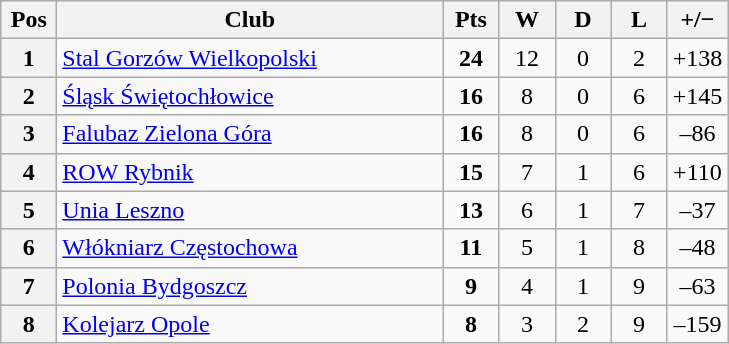<table class="wikitable">
<tr>
<th width=30>Pos</th>
<th width=250>Club</th>
<th width=30>Pts</th>
<th width=30>W</th>
<th width=30>D</th>
<th width=30>L</th>
<th width=30>+/−</th>
</tr>
<tr align=center>
<th>1</th>
<td align=left><a href='#'>Stal Gorzów Wielkopolski</a></td>
<td><strong>24</strong></td>
<td>12</td>
<td>0</td>
<td>2</td>
<td>+138</td>
</tr>
<tr align=center>
<th>2</th>
<td align=left><a href='#'>Śląsk Świętochłowice</a></td>
<td><strong>16</strong></td>
<td>8</td>
<td>0</td>
<td>6</td>
<td>+145</td>
</tr>
<tr align=center>
<th>3</th>
<td align=left><a href='#'>Falubaz Zielona Góra</a></td>
<td><strong>16</strong></td>
<td>8</td>
<td>0</td>
<td>6</td>
<td>–86</td>
</tr>
<tr align=center>
<th>4</th>
<td align=left><a href='#'>ROW Rybnik</a></td>
<td><strong>15</strong></td>
<td>7</td>
<td>1</td>
<td>6</td>
<td>+110</td>
</tr>
<tr align=center>
<th>5</th>
<td align=left><a href='#'>Unia Leszno</a></td>
<td><strong>13</strong></td>
<td>6</td>
<td>1</td>
<td>7</td>
<td>–37</td>
</tr>
<tr align=center>
<th>6</th>
<td align=left><a href='#'>Włókniarz Częstochowa</a></td>
<td><strong>11</strong></td>
<td>5</td>
<td>1</td>
<td>8</td>
<td>–48</td>
</tr>
<tr align=center>
<th>7</th>
<td align=left><a href='#'>Polonia Bydgoszcz</a></td>
<td><strong>9</strong></td>
<td>4</td>
<td>1</td>
<td>9</td>
<td>–63</td>
</tr>
<tr align=center>
<th>8</th>
<td align=left><a href='#'>Kolejarz Opole</a></td>
<td><strong>8</strong></td>
<td>3</td>
<td>2</td>
<td>9</td>
<td>–159</td>
</tr>
</table>
